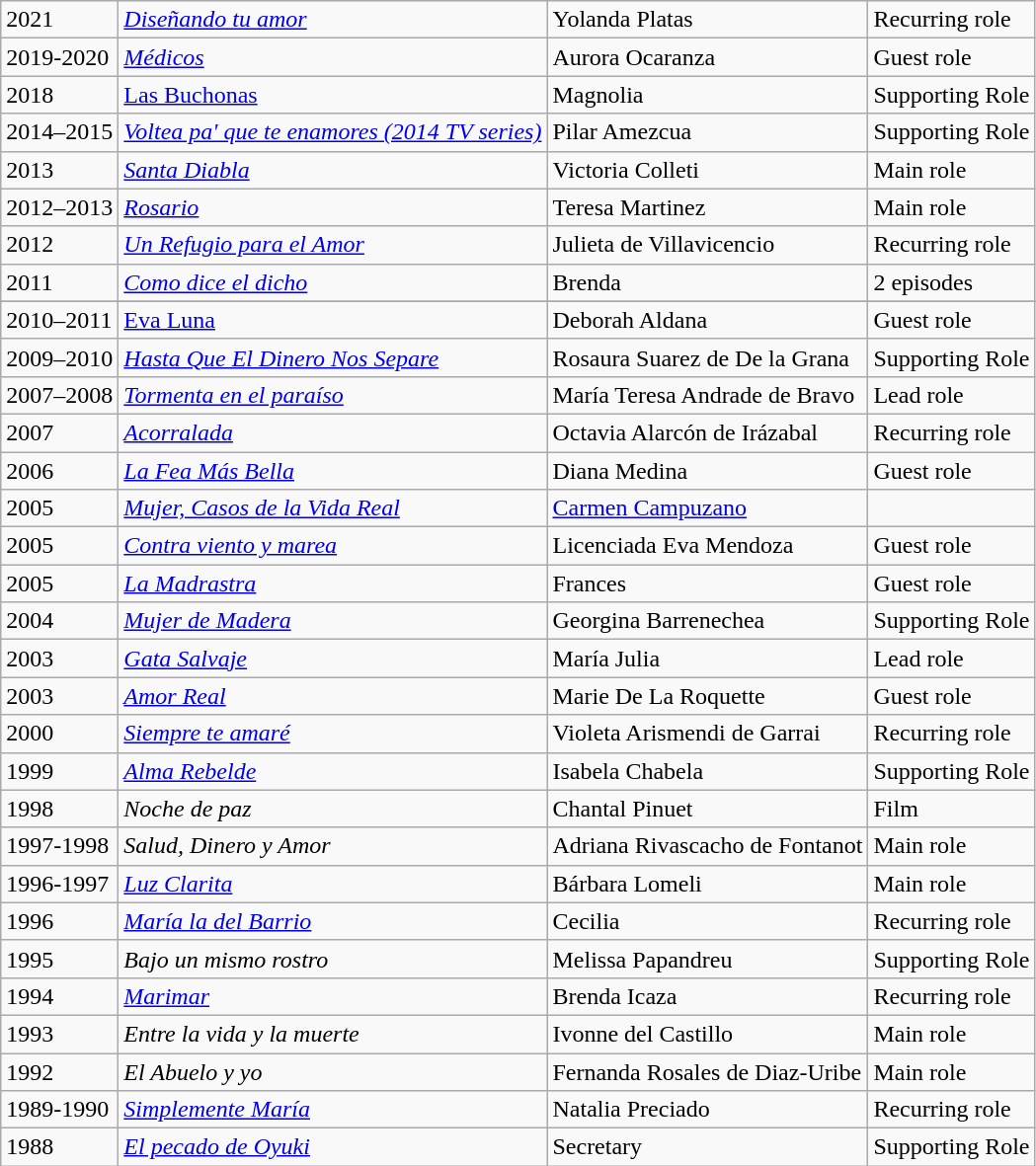<table class="wikitable">
<tr>
<td>2021</td>
<td><em><a href='#'>Diseñando tu amor</a></em></td>
<td>Yolanda Platas</td>
<td>Recurring role</td>
</tr>
<tr>
<td>2019-2020</td>
<td><em><a href='#'>Médicos</a></em></td>
<td>Aurora Ocaranza</td>
<td>Guest role</td>
</tr>
<tr>
<td>2018</td>
<td><a href='#'>Las Buchonas</a></td>
<td>Magnolia</td>
<td>Supporting Role</td>
</tr>
<tr>
<td>2014–2015</td>
<td><em><a href='#'>Voltea pa' que te enamores (2014 TV series)</a></em></td>
<td>Pilar Amezcua</td>
<td>Supporting Role</td>
</tr>
<tr>
<td>2013</td>
<td><em><a href='#'>Santa Diabla</a></em></td>
<td>Victoria Colleti</td>
<td>Main role</td>
</tr>
<tr>
<td>2012–2013</td>
<td><em><a href='#'>Rosario</a></em></td>
<td>Teresa Martinez</td>
<td>Main role</td>
</tr>
<tr>
<td>2012</td>
<td><em><a href='#'>Un Refugio para el Amor</a></em></td>
<td>Julieta de Villavicencio</td>
<td>Recurring role</td>
</tr>
<tr>
<td>2011</td>
<td><em><a href='#'>Como dice el dicho</a></em></td>
<td>Brenda</td>
<td>2 episodes</td>
</tr>
<tr>
</tr>
<tr>
<td>2010–2011</td>
<td><a href='#'>Eva Luna</a></td>
<td>Deborah Aldana</td>
<td>Guest role</td>
</tr>
<tr>
<td>2009–2010</td>
<td><em><a href='#'>Hasta Que El Dinero Nos Separe</a></em></td>
<td>Rosaura Suarez de De la Grana</td>
<td>Supporting Role</td>
</tr>
<tr>
<td>2007–2008</td>
<td><em><a href='#'>Tormenta en el paraíso</a></em></td>
<td>María Teresa Andrade de Bravo</td>
<td>Lead role</td>
</tr>
<tr>
<td>2007</td>
<td><em><a href='#'>Acorralada</a></em></td>
<td>Octavia Alarcón de Irázabal</td>
<td>Recurring role</td>
</tr>
<tr>
<td>2006</td>
<td><em><a href='#'>La Fea Más Bella</a></em></td>
<td>Diana Medina</td>
<td>Guest role</td>
</tr>
<tr>
<td>2005</td>
<td><em><a href='#'>Mujer, Casos de la Vida Real</a></em></td>
<td><a href='#'>Carmen Campuzano</a></td>
<td></td>
</tr>
<tr>
<td>2005</td>
<td><em><a href='#'>Contra viento y marea</a></em></td>
<td>Licenciada Eva Mendoza</td>
<td>Guest role</td>
</tr>
<tr>
<td>2005</td>
<td><em><a href='#'>La Madrastra</a></em></td>
<td>Frances</td>
<td>Guest role</td>
</tr>
<tr>
<td>2004</td>
<td><em><a href='#'>Mujer de Madera</a></em></td>
<td>Georgina Barrenechea</td>
<td>Supporting Role</td>
</tr>
<tr>
<td>2003</td>
<td><em><a href='#'>Gata Salvaje</a></em></td>
<td>María Julia</td>
<td>Lead role</td>
</tr>
<tr>
<td>2003</td>
<td><em><a href='#'>Amor Real</a></em></td>
<td>Marie De La Roquette</td>
<td>Guest role</td>
</tr>
<tr>
<td>2000</td>
<td><em><a href='#'>Siempre te amaré</a></em></td>
<td>Violeta Arismendi de Garrai</td>
<td>Recurring role</td>
</tr>
<tr>
<td>1999</td>
<td><em><a href='#'>Alma Rebelde</a></em></td>
<td>Isabela Chabela</td>
<td>Supporting Role</td>
</tr>
<tr>
<td>1998</td>
<td><em>Noche de paz</em></td>
<td>Chantal Pinuet</td>
<td>Film</td>
</tr>
<tr>
<td>1997-1998</td>
<td><em>Salud, Dinero y Amor</em></td>
<td>Adriana Rivascacho de Fontanot</td>
<td>Main role</td>
</tr>
<tr>
<td>1996-1997</td>
<td><em><a href='#'>Luz Clarita</a></em></td>
<td>Bárbara Lomeli</td>
<td>Main role</td>
</tr>
<tr>
<td>1996</td>
<td><em><a href='#'>María la del Barrio</a></em></td>
<td>Cecilia</td>
<td>Recurring role</td>
</tr>
<tr>
<td>1995</td>
<td><em>Bajo un mismo rostro</em></td>
<td>Melissa Papandreu</td>
<td>Supporting Role</td>
</tr>
<tr>
<td>1994</td>
<td><em><a href='#'>Marimar</a></em></td>
<td>Brenda Icaza</td>
<td>Recurring role</td>
</tr>
<tr>
<td>1993</td>
<td><em>Entre la vida y la muerte</em></td>
<td>Ivonne del Castillo</td>
<td>Main role</td>
</tr>
<tr>
<td>1992</td>
<td><em>El Abuelo y yo</em></td>
<td>Fernanda Rosales de Diaz-Uribe</td>
<td>Main role</td>
</tr>
<tr>
<td>1989-1990</td>
<td><em><a href='#'>Simplemente María</a></em></td>
<td>Natalia Preciado</td>
<td>Recurring role</td>
</tr>
<tr>
<td>1988</td>
<td><em><a href='#'>El pecado de Oyuki</a></em></td>
<td>Secretary</td>
<td>Supporting Role</td>
</tr>
</table>
